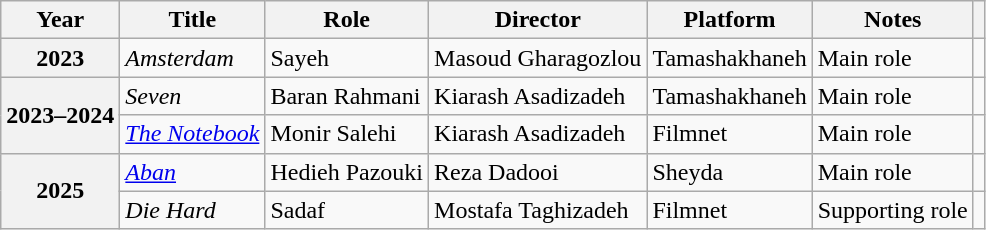<table class="wikitable sortable plainrowheaders">
<tr>
<th scope="col">Year</th>
<th scope="col">Title</th>
<th scope="col">Role</th>
<th scope="col">Director</th>
<th scope="col" class="unsortable">Platform</th>
<th>Notes</th>
<th scope="col" class="unsortable"></th>
</tr>
<tr>
<th scope="row">2023</th>
<td><em>Amsterdam</em></td>
<td>Sayeh</td>
<td>Masoud Gharagozlou</td>
<td>Tamashakhaneh</td>
<td>Main role</td>
<td></td>
</tr>
<tr>
<th scope="row" rowspan="2">2023–2024</th>
<td><em>Seven</em></td>
<td>Baran Rahmani</td>
<td>Kiarash Asadizadeh</td>
<td>Tamashakhaneh</td>
<td>Main role</td>
<td></td>
</tr>
<tr>
<td><em><a href='#'>The Notebook</a></em></td>
<td>Monir Salehi</td>
<td>Kiarash Asadizadeh</td>
<td>Filmnet</td>
<td>Main role</td>
<td></td>
</tr>
<tr>
<th rowspan="2" scope="row">2025</th>
<td><em><a href='#'>Aban</a></em></td>
<td>Hedieh Pazouki</td>
<td>Reza Dadooi</td>
<td>Sheyda</td>
<td>Main role</td>
<td></td>
</tr>
<tr>
<td><em>Die Hard</em></td>
<td>Sadaf</td>
<td>Mostafa Taghizadeh</td>
<td>Filmnet</td>
<td>Supporting role</td>
<td></td>
</tr>
</table>
